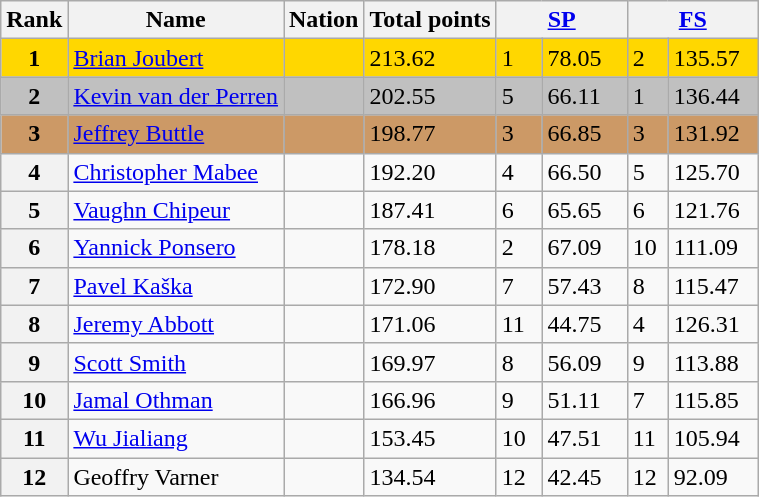<table class="wikitable">
<tr>
<th>Rank</th>
<th>Name</th>
<th>Nation</th>
<th>Total points</th>
<th colspan="2" width="80px"><a href='#'>SP</a></th>
<th colspan="2" width="80px"><a href='#'>FS</a></th>
</tr>
<tr bgcolor="gold">
<td align="center"><strong>1</strong></td>
<td><a href='#'>Brian Joubert</a></td>
<td></td>
<td>213.62</td>
<td>1</td>
<td>78.05</td>
<td>2</td>
<td>135.57</td>
</tr>
<tr bgcolor="silver">
<td align="center"><strong>2</strong></td>
<td><a href='#'>Kevin van der Perren</a></td>
<td></td>
<td>202.55</td>
<td>5</td>
<td>66.11</td>
<td>1</td>
<td>136.44</td>
</tr>
<tr bgcolor="cc9966">
<td align="center"><strong>3</strong></td>
<td><a href='#'>Jeffrey Buttle</a></td>
<td></td>
<td>198.77</td>
<td>3</td>
<td>66.85</td>
<td>3</td>
<td>131.92</td>
</tr>
<tr>
<th>4</th>
<td><a href='#'>Christopher Mabee</a></td>
<td></td>
<td>192.20</td>
<td>4</td>
<td>66.50</td>
<td>5</td>
<td>125.70</td>
</tr>
<tr>
<th>5</th>
<td><a href='#'>Vaughn Chipeur</a></td>
<td></td>
<td>187.41</td>
<td>6</td>
<td>65.65</td>
<td>6</td>
<td>121.76</td>
</tr>
<tr>
<th>6</th>
<td><a href='#'>Yannick Ponsero</a></td>
<td></td>
<td>178.18</td>
<td>2</td>
<td>67.09</td>
<td>10</td>
<td>111.09</td>
</tr>
<tr>
<th>7</th>
<td><a href='#'>Pavel Kaška</a></td>
<td></td>
<td>172.90</td>
<td>7</td>
<td>57.43</td>
<td>8</td>
<td>115.47</td>
</tr>
<tr>
<th>8</th>
<td><a href='#'>Jeremy Abbott</a></td>
<td></td>
<td>171.06</td>
<td>11</td>
<td>44.75</td>
<td>4</td>
<td>126.31</td>
</tr>
<tr>
<th>9</th>
<td><a href='#'>Scott Smith</a></td>
<td></td>
<td>169.97</td>
<td>8</td>
<td>56.09</td>
<td>9</td>
<td>113.88</td>
</tr>
<tr>
<th>10</th>
<td><a href='#'>Jamal Othman</a></td>
<td></td>
<td>166.96</td>
<td>9</td>
<td>51.11</td>
<td>7</td>
<td>115.85</td>
</tr>
<tr>
<th>11</th>
<td><a href='#'>Wu Jialiang</a></td>
<td></td>
<td>153.45</td>
<td>10</td>
<td>47.51</td>
<td>11</td>
<td>105.94</td>
</tr>
<tr>
<th>12</th>
<td>Geoffry Varner</td>
<td></td>
<td>134.54</td>
<td>12</td>
<td>42.45</td>
<td>12</td>
<td>92.09</td>
</tr>
</table>
